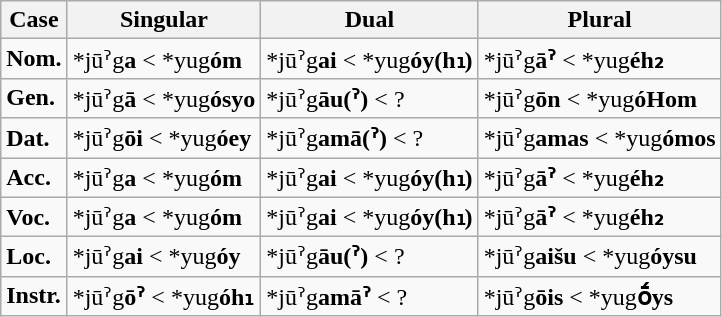<table class="wikitable sortable">
<tr>
<th>Case</th>
<th>Singular</th>
<th>Dual</th>
<th>Plural</th>
</tr>
<tr>
<td><strong>Nom.</strong></td>
<td>*jūˀg<strong>a</strong> < *yug<strong>óm</strong></td>
<td>*jūˀg<strong>ai</strong> < *yug<strong>óy(h₁)</strong></td>
<td>*jūˀg<strong>āˀ</strong> < *yug<strong>éh₂</strong></td>
</tr>
<tr>
<td><strong>Gen.</strong></td>
<td>*jūˀg<strong>ā</strong> < *yug<strong>ósyo</strong></td>
<td>*jūˀg<strong>āu(ˀ)</strong> < ?</td>
<td>*jūˀg<strong>ōn</strong> < *yug<strong>óHom</strong></td>
</tr>
<tr>
<td><strong>Dat.</strong></td>
<td>*jūˀg<strong>ōi</strong> < *yug<strong>óey</strong></td>
<td>*jūˀg<strong>amā(ˀ)</strong> < ?</td>
<td>*jūˀg<strong>amas</strong> < *yug<strong>ómos</strong></td>
</tr>
<tr>
<td><strong>Acc.</strong></td>
<td>*jūˀg<strong>a</strong> < *yug<strong>óm</strong></td>
<td>*jūˀg<strong>ai</strong> < *yug<strong>óy(h₁)</strong></td>
<td>*jūˀg<strong>āˀ</strong> < *yug<strong>éh₂</strong></td>
</tr>
<tr>
<td><strong>Voc.</strong></td>
<td>*jūˀg<strong>a</strong> < *yug<strong>óm</strong></td>
<td>*jūˀg<strong>ai</strong> < *yug<strong>óy(h₁)</strong></td>
<td>*jūˀg<strong>āˀ</strong> < *yug<strong>éh₂</strong></td>
</tr>
<tr>
<td><strong>Loc.</strong></td>
<td>*jūˀg<strong>ai</strong> < *yug<strong>óy</strong></td>
<td>*jūˀg<strong>āu(ˀ)</strong> < ?</td>
<td>*jūˀg<strong>aišu</strong> < *yug<strong>óysu</strong></td>
</tr>
<tr>
<td><strong>Instr.</strong></td>
<td>*jūˀg<strong>ōˀ</strong> < *yug<strong>óh₁</strong></td>
<td>*jūˀg<strong>amāˀ</strong> < ?</td>
<td>*jūˀg<strong>ōis</strong> < *yug<strong>ṓys</strong></td>
</tr>
</table>
